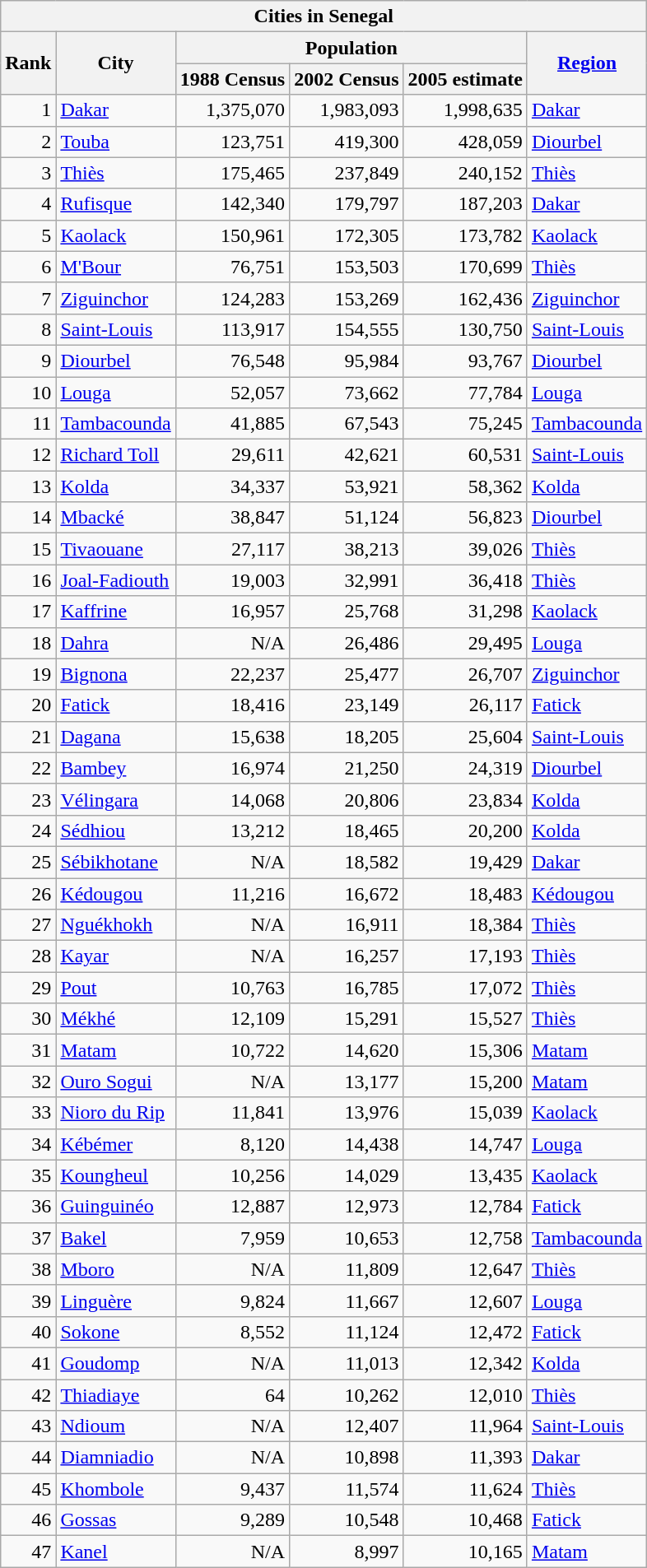<table class="wikitable sortable">
<tr>
<th colspan="6">Cities in Senegal</th>
</tr>
<tr>
<th rowspan="2">Rank</th>
<th rowspan="2">City</th>
<th colspan="3">Population</th>
<th rowspan="2"><a href='#'>Region</a></th>
</tr>
<tr>
<th align="center">1988 Census</th>
<th>2002 Census</th>
<th>2005 estimate</th>
</tr>
<tr>
<td align=right>1</td>
<td><a href='#'>Dakar</a></td>
<td align=right>1,375,070</td>
<td align=right>1,983,093</td>
<td align=right>1,998,635</td>
<td><a href='#'>Dakar</a></td>
</tr>
<tr ---->
<td align=right>2</td>
<td><a href='#'>Touba</a></td>
<td align=right>123,751</td>
<td align=right>419,300</td>
<td align=right>428,059</td>
<td><a href='#'>Diourbel</a></td>
</tr>
<tr ---->
<td align=right>3</td>
<td><a href='#'>Thiès</a></td>
<td align=right>175,465</td>
<td align=right>237,849</td>
<td align=right>240,152</td>
<td><a href='#'>Thiès</a></td>
</tr>
<tr ---->
<td align=right>4</td>
<td><a href='#'>Rufisque</a></td>
<td align=right>142,340</td>
<td align=right>179,797</td>
<td align=right>187,203</td>
<td><a href='#'>Dakar</a></td>
</tr>
<tr ---->
<td align=right>5</td>
<td><a href='#'>Kaolack</a></td>
<td align=right>150,961</td>
<td align=right>172,305</td>
<td align=right>173,782</td>
<td><a href='#'>Kaolack</a></td>
</tr>
<tr ---->
<td align=right>6</td>
<td><a href='#'>M'Bour</a></td>
<td align=right>76,751</td>
<td align=right>153,503</td>
<td align=right>170,699</td>
<td><a href='#'>Thiès</a></td>
</tr>
<tr ---->
<td align=right>7</td>
<td><a href='#'>Ziguinchor</a></td>
<td align=right>124,283</td>
<td align=right>153,269</td>
<td align=right>162,436</td>
<td><a href='#'>Ziguinchor</a></td>
</tr>
<tr ---->
<td align=right>8</td>
<td><a href='#'>Saint-Louis</a></td>
<td align=right>113,917</td>
<td align=right>154,555</td>
<td align=right>130,750</td>
<td><a href='#'>Saint-Louis</a></td>
</tr>
<tr ---->
<td align=right>9</td>
<td><a href='#'>Diourbel</a></td>
<td align=right>76,548</td>
<td align=right>95,984</td>
<td align=right>93,767</td>
<td><a href='#'>Diourbel</a></td>
</tr>
<tr ---->
<td align=right>10</td>
<td><a href='#'>Louga</a></td>
<td align=right>52,057</td>
<td align=right>73,662</td>
<td align=right>77,784</td>
<td><a href='#'>Louga</a></td>
</tr>
<tr ---->
<td align=right>11</td>
<td><a href='#'>Tambacounda</a></td>
<td align=right>41,885</td>
<td align=right>67,543</td>
<td align=right>75,245</td>
<td><a href='#'>Tambacounda</a></td>
</tr>
<tr ---->
<td align=right>12</td>
<td><a href='#'>Richard Toll</a></td>
<td align=right>29,611</td>
<td align=right>42,621</td>
<td align=right>60,531</td>
<td><a href='#'>Saint-Louis</a></td>
</tr>
<tr ---->
<td align=right>13</td>
<td><a href='#'>Kolda</a></td>
<td align=right>34,337</td>
<td align=right>53,921</td>
<td align=right>58,362</td>
<td><a href='#'>Kolda</a></td>
</tr>
<tr ---->
<td align=right>14</td>
<td><a href='#'>Mbacké</a></td>
<td align=right>38,847</td>
<td align=right>51,124</td>
<td align=right>56,823</td>
<td><a href='#'>Diourbel</a></td>
</tr>
<tr ---->
<td align=right>15</td>
<td><a href='#'>Tivaouane</a></td>
<td align=right>27,117</td>
<td align=right>38,213</td>
<td align=right>39,026</td>
<td><a href='#'>Thiès</a></td>
</tr>
<tr ---->
<td align=right>16</td>
<td><a href='#'>Joal-Fadiouth</a></td>
<td align=right>19,003</td>
<td align=right>32,991</td>
<td align=right>36,418</td>
<td><a href='#'>Thiès</a></td>
</tr>
<tr ---->
<td align=right>17</td>
<td><a href='#'>Kaffrine</a></td>
<td align=right>16,957</td>
<td align=right>25,768</td>
<td align=right>31,298</td>
<td><a href='#'>Kaolack</a></td>
</tr>
<tr ---->
<td align=right>18</td>
<td><a href='#'>Dahra</a></td>
<td align=right>N/A</td>
<td align=right>26,486</td>
<td align=right>29,495</td>
<td><a href='#'>Louga</a></td>
</tr>
<tr ---->
<td align=right>19</td>
<td><a href='#'>Bignona</a></td>
<td align=right>22,237</td>
<td align=right>25,477</td>
<td align=right>26,707</td>
<td><a href='#'>Ziguinchor</a></td>
</tr>
<tr ---->
<td align=right>20</td>
<td><a href='#'>Fatick</a></td>
<td align=right>18,416</td>
<td align=right>23,149</td>
<td align=right>26,117</td>
<td><a href='#'>Fatick</a></td>
</tr>
<tr ---->
<td align=right>21</td>
<td><a href='#'>Dagana</a></td>
<td align=right>15,638</td>
<td align=right>18,205</td>
<td align=right>25,604</td>
<td><a href='#'>Saint-Louis</a></td>
</tr>
<tr ---->
<td align=right>22</td>
<td><a href='#'>Bambey</a></td>
<td align=right>16,974</td>
<td align=right>21,250</td>
<td align=right>24,319</td>
<td><a href='#'>Diourbel</a></td>
</tr>
<tr ---->
<td align=right>23</td>
<td><a href='#'>Vélingara</a></td>
<td align=right>14,068</td>
<td align=right>20,806</td>
<td align=right>23,834</td>
<td><a href='#'>Kolda</a></td>
</tr>
<tr ---->
<td align=right>24</td>
<td><a href='#'>Sédhiou</a></td>
<td align=right>13,212</td>
<td align=right>18,465</td>
<td align=right>20,200</td>
<td><a href='#'>Kolda</a></td>
</tr>
<tr ---->
<td align=right>25</td>
<td><a href='#'>Sébikhotane</a></td>
<td align=right>N/A</td>
<td align=right>18,582</td>
<td align=right>19,429</td>
<td><a href='#'>Dakar</a></td>
</tr>
<tr ---->
<td align=right>26</td>
<td><a href='#'>Kédougou</a></td>
<td align=right>11,216</td>
<td align=right>16,672</td>
<td align=right>18,483</td>
<td><a href='#'>Kédougou</a></td>
</tr>
<tr ---->
<td align=right>27</td>
<td><a href='#'>Nguékhokh</a></td>
<td align=right>N/A</td>
<td align=right>16,911</td>
<td align=right>18,384</td>
<td><a href='#'>Thiès</a></td>
</tr>
<tr ---->
<td align=right>28</td>
<td><a href='#'>Kayar</a></td>
<td align=right>N/A</td>
<td align=right>16,257</td>
<td align=right>17,193</td>
<td><a href='#'>Thiès</a></td>
</tr>
<tr ---->
<td align=right>29</td>
<td><a href='#'>Pout</a></td>
<td align=right>10,763</td>
<td align=right>16,785</td>
<td align=right>17,072</td>
<td><a href='#'>Thiès</a></td>
</tr>
<tr ---->
<td align=right>30</td>
<td><a href='#'>Mékhé</a></td>
<td align=right>12,109</td>
<td align=right>15,291</td>
<td align=right>15,527</td>
<td><a href='#'>Thiès</a></td>
</tr>
<tr ---->
<td align=right>31</td>
<td><a href='#'>Matam</a></td>
<td align=right>10,722</td>
<td align=right>14,620</td>
<td align=right>15,306</td>
<td><a href='#'>Matam</a></td>
</tr>
<tr ---->
<td align=right>32</td>
<td><a href='#'>Ouro Sogui</a></td>
<td align=right>N/A</td>
<td align=right>13,177</td>
<td align=right>15,200</td>
<td><a href='#'>Matam</a></td>
</tr>
<tr ---->
<td align=right>33</td>
<td><a href='#'>Nioro du Rip</a></td>
<td align=right>11,841</td>
<td align=right>13,976</td>
<td align=right>15,039</td>
<td><a href='#'>Kaolack</a></td>
</tr>
<tr ---->
<td align=right>34</td>
<td><a href='#'>Kébémer</a></td>
<td align=right>8,120</td>
<td align=right>14,438</td>
<td align=right>14,747</td>
<td><a href='#'>Louga</a></td>
</tr>
<tr ---->
<td align=right>35</td>
<td><a href='#'>Koungheul</a></td>
<td align=right>10,256</td>
<td align=right>14,029</td>
<td align=right>13,435</td>
<td><a href='#'>Kaolack</a></td>
</tr>
<tr ---->
<td align=right>36</td>
<td><a href='#'>Guinguinéo</a></td>
<td align=right>12,887</td>
<td align=right>12,973</td>
<td align=right>12,784</td>
<td><a href='#'>Fatick</a></td>
</tr>
<tr ---->
<td align=right>37</td>
<td><a href='#'>Bakel</a></td>
<td align=right>7,959</td>
<td align=right>10,653</td>
<td align=right>12,758</td>
<td><a href='#'>Tambacounda</a></td>
</tr>
<tr ---->
<td align=right>38</td>
<td><a href='#'>Mboro</a></td>
<td align=right>N/A</td>
<td align=right>11,809</td>
<td align=right>12,647</td>
<td><a href='#'>Thiès</a></td>
</tr>
<tr ---->
<td align=right>39</td>
<td><a href='#'>Linguère</a></td>
<td align=right>9,824</td>
<td align=right>11,667</td>
<td align=right>12,607</td>
<td><a href='#'>Louga</a></td>
</tr>
<tr ---->
<td align=right>40</td>
<td><a href='#'>Sokone</a></td>
<td align=right>8,552</td>
<td align=right>11,124</td>
<td align=right>12,472</td>
<td><a href='#'>Fatick</a></td>
</tr>
<tr ---->
<td align=right>41</td>
<td><a href='#'>Goudomp</a></td>
<td align=right>N/A</td>
<td align=right>11,013</td>
<td align=right>12,342</td>
<td><a href='#'>Kolda</a></td>
</tr>
<tr ---->
<td align=right>42</td>
<td><a href='#'>Thiadiaye</a></td>
<td align=right>64</td>
<td align=right>10,262</td>
<td align=right>12,010</td>
<td><a href='#'>Thiès</a></td>
</tr>
<tr ---->
<td align=right>43</td>
<td><a href='#'>Ndioum</a></td>
<td align=right>N/A</td>
<td align=right>12,407</td>
<td align=right>11,964</td>
<td><a href='#'>Saint-Louis</a></td>
</tr>
<tr ---->
<td align=right>44</td>
<td><a href='#'>Diamniadio</a></td>
<td align=right>N/A</td>
<td align=right>10,898</td>
<td align=right>11,393</td>
<td><a href='#'>Dakar</a></td>
</tr>
<tr ---->
<td align=right>45</td>
<td><a href='#'>Khombole</a></td>
<td align=right>9,437</td>
<td align=right>11,574</td>
<td align=right>11,624</td>
<td><a href='#'>Thiès</a></td>
</tr>
<tr ---->
<td align=right>46</td>
<td><a href='#'>Gossas</a></td>
<td align=right>9,289</td>
<td align=right>10,548</td>
<td align=right>10,468</td>
<td><a href='#'>Fatick</a></td>
</tr>
<tr ---->
<td align=right>47</td>
<td><a href='#'>Kanel</a></td>
<td align=right>N/A</td>
<td align=right>8,997</td>
<td align=right>10,165</td>
<td><a href='#'>Matam</a></td>
</tr>
</table>
